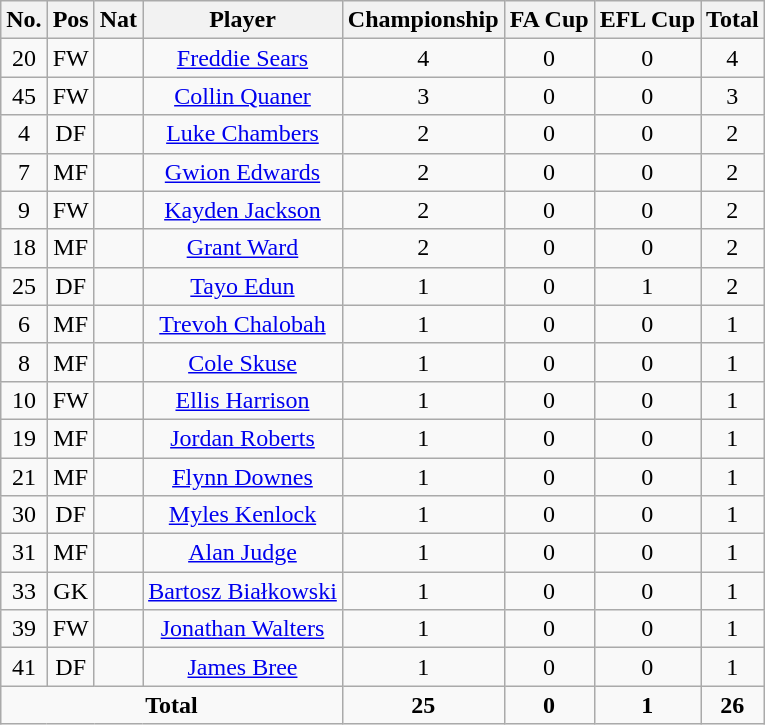<table class="wikitable" style="text-align:center">
<tr>
<th width=0%>No.</th>
<th width=0%>Pos</th>
<th width=0%>Nat</th>
<th width=0%>Player</th>
<th width=0%>Championship</th>
<th width=0%>FA Cup</th>
<th width=0%>EFL Cup</th>
<th width=0%>Total</th>
</tr>
<tr>
<td>20</td>
<td>FW</td>
<td></td>
<td><a href='#'>Freddie Sears</a></td>
<td>4</td>
<td>0</td>
<td>0</td>
<td>4</td>
</tr>
<tr>
<td>45</td>
<td>FW</td>
<td></td>
<td><a href='#'>Collin Quaner</a></td>
<td>3</td>
<td>0</td>
<td>0</td>
<td>3</td>
</tr>
<tr>
<td>4</td>
<td>DF</td>
<td></td>
<td><a href='#'>Luke Chambers</a></td>
<td>2</td>
<td>0</td>
<td>0</td>
<td>2</td>
</tr>
<tr>
<td>7</td>
<td>MF</td>
<td></td>
<td><a href='#'>Gwion Edwards</a></td>
<td>2</td>
<td>0</td>
<td>0</td>
<td>2</td>
</tr>
<tr>
<td>9</td>
<td>FW</td>
<td></td>
<td><a href='#'>Kayden Jackson</a></td>
<td>2</td>
<td>0</td>
<td>0</td>
<td>2</td>
</tr>
<tr>
<td>18</td>
<td>MF</td>
<td></td>
<td><a href='#'>Grant Ward</a></td>
<td>2</td>
<td>0</td>
<td>0</td>
<td>2</td>
</tr>
<tr>
<td>25</td>
<td>DF</td>
<td></td>
<td><a href='#'>Tayo Edun</a></td>
<td>1</td>
<td>0</td>
<td>1</td>
<td>2</td>
</tr>
<tr>
<td>6</td>
<td>MF</td>
<td></td>
<td><a href='#'>Trevoh Chalobah</a></td>
<td>1</td>
<td>0</td>
<td>0</td>
<td>1</td>
</tr>
<tr>
<td>8</td>
<td>MF</td>
<td></td>
<td><a href='#'>Cole Skuse</a></td>
<td>1</td>
<td>0</td>
<td>0</td>
<td>1</td>
</tr>
<tr>
<td>10</td>
<td>FW</td>
<td></td>
<td><a href='#'>Ellis Harrison</a></td>
<td>1</td>
<td>0</td>
<td>0</td>
<td>1</td>
</tr>
<tr>
<td>19</td>
<td>MF</td>
<td></td>
<td><a href='#'>Jordan Roberts</a></td>
<td>1</td>
<td>0</td>
<td>0</td>
<td>1</td>
</tr>
<tr>
<td>21</td>
<td>MF</td>
<td></td>
<td><a href='#'>Flynn Downes</a></td>
<td>1</td>
<td>0</td>
<td>0</td>
<td>1</td>
</tr>
<tr>
<td>30</td>
<td>DF</td>
<td></td>
<td><a href='#'>Myles Kenlock</a></td>
<td>1</td>
<td>0</td>
<td>0</td>
<td>1</td>
</tr>
<tr>
<td>31</td>
<td>MF</td>
<td></td>
<td><a href='#'>Alan Judge</a></td>
<td>1</td>
<td>0</td>
<td>0</td>
<td>1</td>
</tr>
<tr>
<td>33</td>
<td>GK</td>
<td></td>
<td><a href='#'>Bartosz Białkowski</a></td>
<td>1</td>
<td>0</td>
<td>0</td>
<td>1</td>
</tr>
<tr>
<td>39</td>
<td>FW</td>
<td></td>
<td><a href='#'>Jonathan Walters</a></td>
<td>1</td>
<td>0</td>
<td>0</td>
<td>1</td>
</tr>
<tr>
<td>41</td>
<td>DF</td>
<td></td>
<td><a href='#'>James Bree</a></td>
<td>1</td>
<td>0</td>
<td>0</td>
<td>1</td>
</tr>
<tr>
<td colspan=4><strong>Total</strong></td>
<td><strong>25</strong></td>
<td><strong>0</strong></td>
<td><strong>1</strong></td>
<td><strong>26</strong></td>
</tr>
</table>
